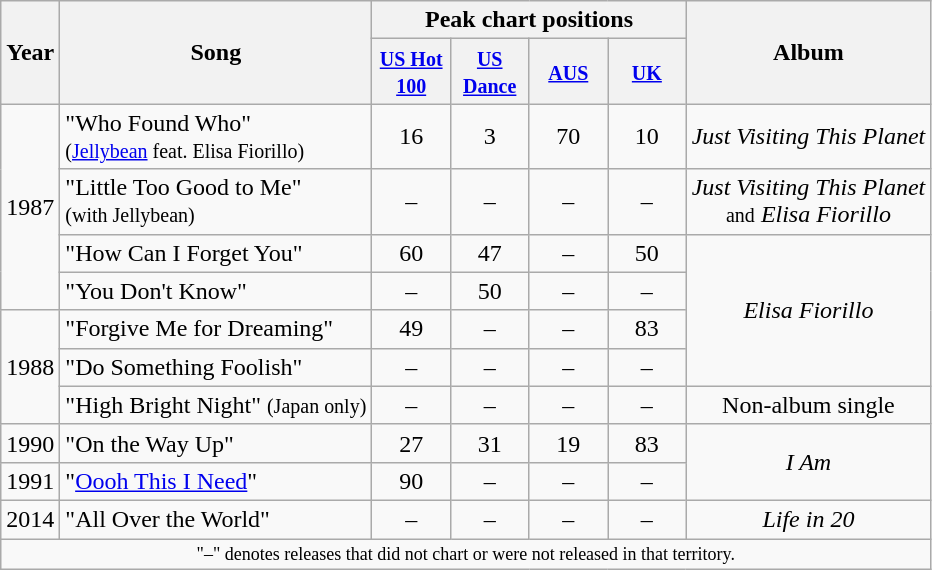<table class="wikitable">
<tr>
<th scope="col" rowspan="2">Year</th>
<th scope="col" rowspan="2">Song</th>
<th scope="col" colspan="4">Peak chart positions</th>
<th scope="col" rowspan="2">Album</th>
</tr>
<tr>
<th width="45"><small><a href='#'>US Hot 100</a></small><br></th>
<th width="45"><small><a href='#'>US Dance</a></small><br></th>
<th width="45"><small><a href='#'>AUS</a></small><br></th>
<th width="45"><small><a href='#'>UK</a></small><br></th>
</tr>
<tr>
<td rowspan="4">1987</td>
<td>"Who Found Who"<br><small>(<a href='#'>Jellybean</a> feat. Elisa Fiorillo)</small></td>
<td align="center">16</td>
<td align="center">3</td>
<td align="center">70</td>
<td align="center">10</td>
<td align="center"><em>Just Visiting This Planet</em></td>
</tr>
<tr>
<td>"Little Too Good to Me"<br><small>(with Jellybean)</small></td>
<td align="center">–</td>
<td align="center">–</td>
<td align="center">–</td>
<td align="center">–</td>
<td align="center"><em>Just Visiting This Planet</em><br><small>and</small> <em>Elisa Fiorillo</em></td>
</tr>
<tr>
<td>"How Can I Forget You"</td>
<td align="center">60</td>
<td align="center">47</td>
<td align="center">–</td>
<td align="center">50</td>
<td align="center" rowspan="4"><em>Elisa Fiorillo</em></td>
</tr>
<tr>
<td>"You Don't Know"</td>
<td align="center">–</td>
<td align="center">50</td>
<td align="center">–</td>
<td align="center">–</td>
</tr>
<tr>
<td rowspan="3">1988</td>
<td>"Forgive Me for Dreaming"</td>
<td align="center">49</td>
<td align="center">–</td>
<td align="center">–</td>
<td align="center">83</td>
</tr>
<tr>
<td>"Do Something Foolish"</td>
<td align="center">–</td>
<td align="center">–</td>
<td align="center">–</td>
<td align="center">–</td>
</tr>
<tr>
<td>"High Bright Night" <small>(Japan only)</small></td>
<td align="center">–</td>
<td align="center">–</td>
<td align="center">–</td>
<td align="center">–</td>
<td align="center">Non-album single</td>
</tr>
<tr>
<td>1990</td>
<td>"On the Way Up"</td>
<td align="center">27</td>
<td align="center">31</td>
<td align="center">19</td>
<td align="center">83</td>
<td align="center" rowspan="2"><em>I Am</em></td>
</tr>
<tr>
<td>1991</td>
<td>"<a href='#'>Oooh This I Need</a>"</td>
<td align="center">90</td>
<td align="center">–</td>
<td align="center">–</td>
<td align="center">–</td>
</tr>
<tr>
<td>2014</td>
<td>"All Over the World"</td>
<td align="center">–</td>
<td align="center">–</td>
<td align="center">–</td>
<td align="center">–</td>
<td align="center"><em>Life in 20</em></td>
</tr>
<tr>
<td colspan="8" style="text-align:center; font-size:9pt;">"–" denotes releases that did not chart or were not released in that territory.</td>
</tr>
</table>
